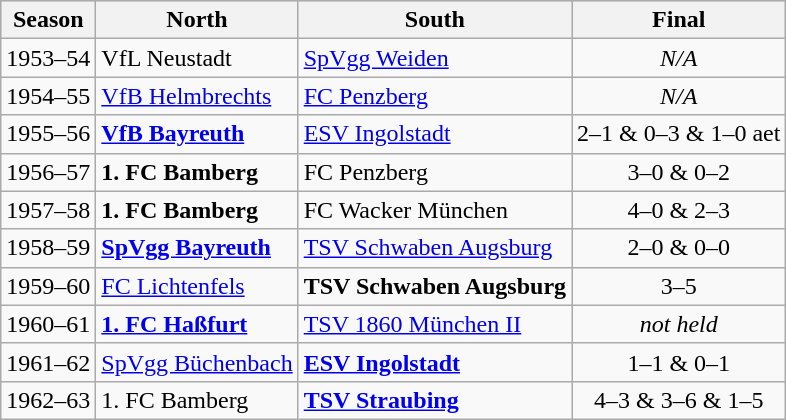<table class="wikitable">
<tr align="center" bgcolor="#dfdfdf">
<th>Season</th>
<th>North</th>
<th>South</th>
<th>Final</th>
</tr>
<tr>
<td>1953–54</td>
<td>VfL Neustadt</td>
<td><a href='#'>SpVgg Weiden</a></td>
<td align="center"><em>N/A</em></td>
</tr>
<tr>
<td>1954–55</td>
<td><a href='#'>VfB Helmbrechts</a></td>
<td><a href='#'>FC Penzberg</a></td>
<td align="center"><em>N/A</em></td>
</tr>
<tr>
<td>1955–56</td>
<td><strong><a href='#'>VfB Bayreuth</a></strong></td>
<td><a href='#'>ESV Ingolstadt</a></td>
<td align="center">2–1 & 0–3 & 1–0 aet</td>
</tr>
<tr>
<td>1956–57</td>
<td><strong>1. FC Bamberg</strong></td>
<td>FC Penzberg</td>
<td align="center">3–0 & 0–2</td>
</tr>
<tr>
<td>1957–58</td>
<td><strong>1. FC Bamberg</strong></td>
<td>FC Wacker München</td>
<td align="center">4–0 & 2–3</td>
</tr>
<tr>
<td>1958–59</td>
<td><strong><a href='#'>SpVgg Bayreuth</a></strong></td>
<td><a href='#'>TSV Schwaben Augsburg</a></td>
<td align="center">2–0 & 0–0</td>
</tr>
<tr>
<td>1959–60</td>
<td><a href='#'>FC Lichtenfels</a></td>
<td><strong>TSV Schwaben Augsburg</strong></td>
<td align="center">3–5</td>
</tr>
<tr>
<td>1960–61</td>
<td><strong><a href='#'>1. FC Haßfurt</a></strong></td>
<td><a href='#'>TSV 1860 München II</a></td>
<td align="center"><em>not held</em></td>
</tr>
<tr>
<td>1961–62</td>
<td><a href='#'>SpVgg Büchenbach</a></td>
<td><strong><a href='#'>ESV Ingolstadt</a></strong></td>
<td align="center">1–1 & 0–1</td>
</tr>
<tr>
<td>1962–63</td>
<td>1. FC Bamberg</td>
<td><strong><a href='#'>TSV Straubing</a></strong></td>
<td align="center">4–3 & 3–6 & 1–5</td>
</tr>
</table>
